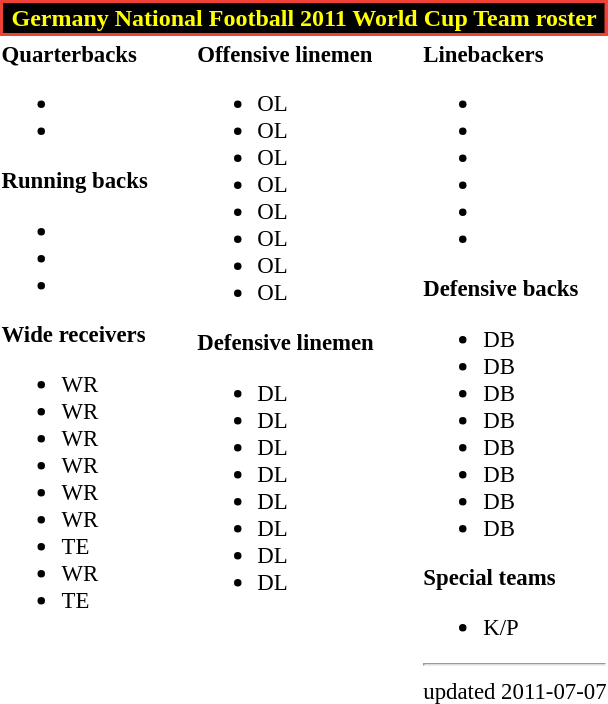<table class="toccolours" style="text-align: left;">
<tr>
<th colspan="7" style="background-color: #000000; border:2px solid #EF4135;color:yellow;text-align:center;">Germany National Football 2011 World Cup Team roster</th>
</tr>
<tr>
<td style="font-size: 95%;vertical-align:top;"><strong>Quarterbacks</strong><br><ul><li></li><li></li></ul><strong>Running backs</strong><ul><li></li><li></li><li></li></ul><strong>Wide receivers</strong><ul><li> WR</li><li> WR</li><li> WR</li><li> WR</li><li> WR</li><li> WR</li><li> TE</li><li> WR</li><li> TE</li></ul></td>
<td style="width: 25px;"></td>
<td style="font-size: 95%;vertical-align:top;"><strong>Offensive linemen</strong><br><ul><li> OL</li><li> OL</li><li> OL</li><li> OL</li><li> OL</li><li> OL</li><li> OL</li><li> OL</li></ul><strong>Defensive linemen</strong><ul><li> DL</li><li> DL</li><li> DL</li><li> DL</li><li> DL</li><li> DL</li><li> DL</li><li> DL</li></ul></td>
<td style="width: 25px;"></td>
<td style="font-size: 95%;vertical-align:top;"><strong>Linebackers </strong><br><ul><li></li><li></li><li></li><li></li><li></li><li></li></ul><strong>Defensive backs</strong><ul><li> DB</li><li> DB</li><li> DB</li><li> DB</li><li> DB</li><li> DB</li><li> DB</li><li> DB</li></ul><strong>Special teams</strong><ul><li> K/P</li></ul><hr>
<span></span> updated 2011-07-07<br></td>
</tr>
<tr>
</tr>
</table>
